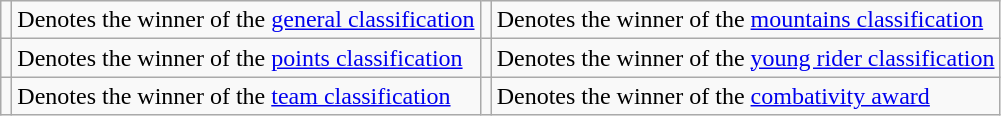<table class="wikitable noresize">
<tr>
<td></td>
<td>Denotes the winner of the <a href='#'>general classification</a></td>
<td></td>
<td>Denotes the winner of the <a href='#'>mountains classification</a></td>
</tr>
<tr>
<td></td>
<td>Denotes the winner of the <a href='#'>points classification</a></td>
<td></td>
<td>Denotes the winner of the <a href='#'>young rider classification</a></td>
</tr>
<tr>
<td></td>
<td>Denotes the winner of the <a href='#'>team classification</a></td>
<td></td>
<td>Denotes the winner of the <a href='#'>combativity award</a></td>
</tr>
</table>
